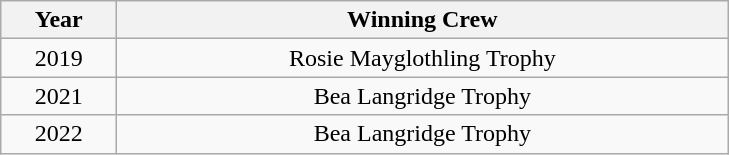<table class="wikitable" style="text-align:center">
<tr>
<th width=70>Year</th>
<th width=400>Winning Crew</th>
</tr>
<tr>
<td>2019</td>
<td>Rosie Mayglothling Trophy</td>
</tr>
<tr>
<td>2021</td>
<td>Bea Langridge Trophy</td>
</tr>
<tr>
<td>2022</td>
<td>Bea Langridge Trophy</td>
</tr>
</table>
